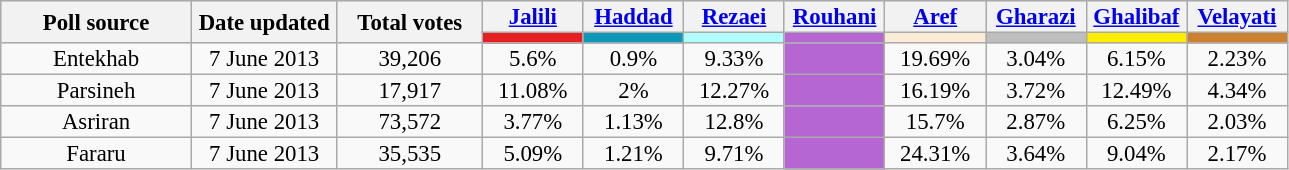<table class="wikitable" style="text-align:center;font-size:95%;line-height:14px;">
<tr style="background:lightgrey;">
<th rowspan="2" style="width:120px;">Poll source</th>
<th rowspan="2" style="width:90px;">Date updated</th>
<th rowspan="2" style="width:90px;">Total votes</th>
<th style="width:60px;"><a href='#'>Jalili</a></th>
<th style="width:60px;"><a href='#'>Haddad</a></th>
<th style="width:60px;"><a href='#'>Rezaei</a></th>
<th style="width:60px;"><a href='#'>Rouhani</a></th>
<th style="width:60px;"><a href='#'>Aref</a></th>
<th style="width:60px;"><a href='#'>Gharazi</a></th>
<th style="width:60px;"><a href='#'>Ghalibaf</a></th>
<th style="width:60px;"><a href='#'>Velayati</a></th>
</tr>
<tr>
<td style="background:#E62020;"></td>
<td style="background:#0D98BA;"></td>
<td style="background:#B2FFFF;"></td>
<td style="background:#B666D2;"></td>
<td style="background:#FAEBD7;"></td>
<td style="background:#BEBEBE;"></td>
<td style="background:#FDEE00;"></td>
<td style="background:#CD7F32;"></td>
</tr>
<tr>
<td>Entekhab</td>
<td>7 June 2013</td>
<td>39,206</td>
<td>5.6%</td>
<td>0.9%</td>
<td>9.33%</td>
<td style="background:#B666D2"></td>
<td>19.69%</td>
<td>3.04%</td>
<td>6.15%</td>
<td>2.23%</td>
</tr>
<tr>
<td>Parsineh</td>
<td>7 June 2013</td>
<td>17,917</td>
<td>11.08%</td>
<td>2%</td>
<td>12.27%</td>
<td style="background:#B666D2"></td>
<td>16.19%</td>
<td>3.72%</td>
<td>12.49%</td>
<td>4.34%</td>
</tr>
<tr>
<td>Asriran</td>
<td>7 June 2013</td>
<td>73,572</td>
<td>3.77%</td>
<td>1.13%</td>
<td>12.8%</td>
<td style="background:#B666D2"></td>
<td>15.7%</td>
<td>2.87%</td>
<td>6.25%</td>
<td>2.03%</td>
</tr>
<tr>
<td>Fararu</td>
<td>7 June 2013</td>
<td>35,535</td>
<td>5.09%</td>
<td>1.21%</td>
<td>9.71%</td>
<td style="background:#B666D2"></td>
<td>24.31%</td>
<td>3.64%</td>
<td>9.04%</td>
<td>2.17%</td>
</tr>
</table>
